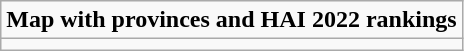<table role= "presentation" class="wikitable mw-collapsible mw-collapsed">
<tr>
<td><strong>Map with provinces and HAI 2022 rankings</strong></td>
</tr>
<tr>
<td></td>
</tr>
</table>
